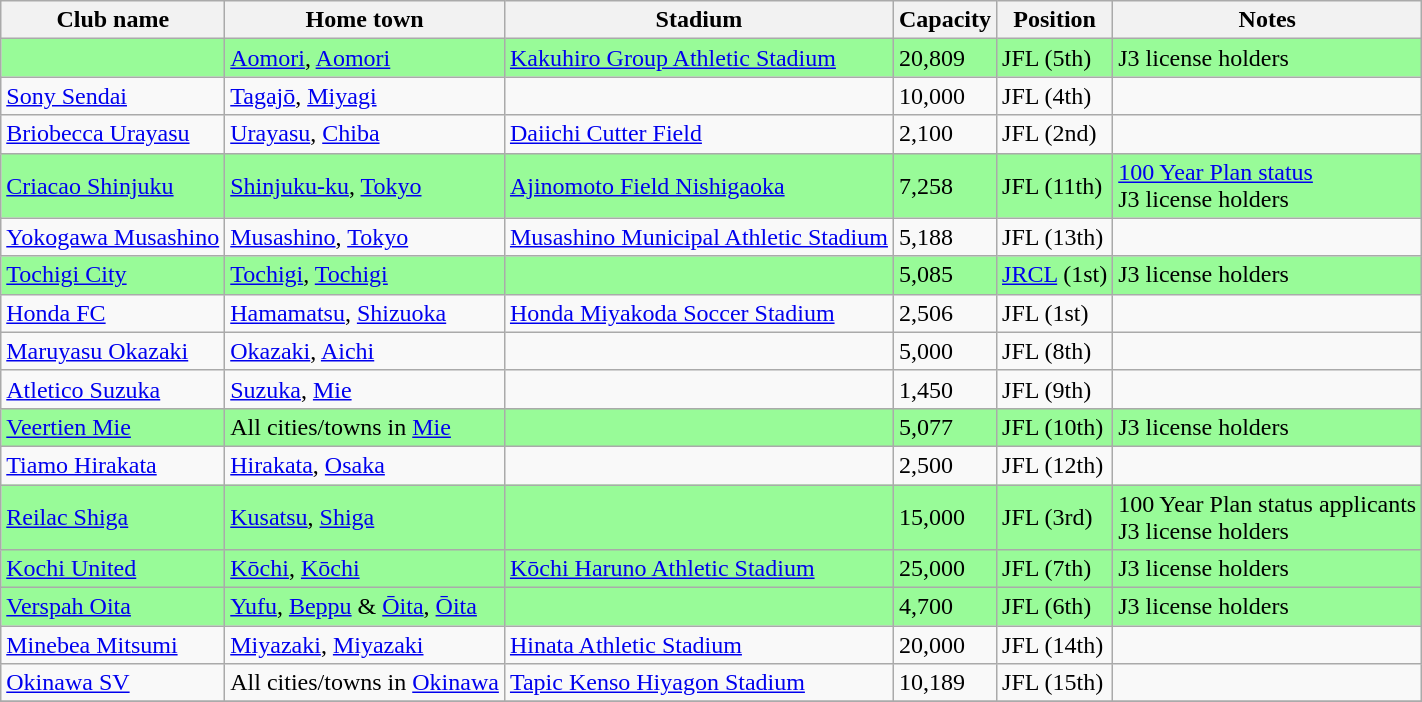<table class="wikitable sortable">
<tr>
<th>Club name</th>
<th>Home town</th>
<th>Stadium</th>
<th>Capacity</th>
<th>Position</th>
<th>Notes</th>
</tr>
<tr bgcolor="98FB98">
<td></td>
<td><a href='#'>Aomori</a>, <a href='#'>Aomori</a></td>
<td><a href='#'>Kakuhiro Group Athletic Stadium</a></td>
<td>20,809</td>
<td>JFL (5th)</td>
<td>J3 license holders</td>
</tr>
<tr>
<td><a href='#'>Sony Sendai</a></td>
<td><a href='#'>Tagajō</a>, <a href='#'>Miyagi</a></td>
<td></td>
<td>10,000</td>
<td>JFL (4th)</td>
<td></td>
</tr>
<tr>
<td><a href='#'>Briobecca Urayasu</a></td>
<td><a href='#'>Urayasu</a>, <a href='#'>Chiba</a></td>
<td><a href='#'>Daiichi Cutter Field</a></td>
<td>2,100</td>
<td>JFL (2nd)</td>
<td></td>
</tr>
<tr bgcolor="98FB98">
<td><a href='#'>Criacao Shinjuku</a></td>
<td><a href='#'>Shinjuku-ku</a>, <a href='#'>Tokyo</a></td>
<td><a href='#'>Ajinomoto Field Nishigaoka</a></td>
<td>7,258</td>
<td>JFL (11th)</td>
<td><a href='#'>100 Year Plan status</a><br>J3 license holders</td>
</tr>
<tr>
<td><a href='#'>Yokogawa Musashino</a></td>
<td><a href='#'>Musashino</a>, <a href='#'>Tokyo</a></td>
<td><a href='#'>Musashino Municipal Athletic Stadium</a></td>
<td>5,188</td>
<td>JFL (13th)</td>
<td></td>
</tr>
<tr bgcolor="98FB98">
<td><a href='#'>Tochigi City</a></td>
<td><a href='#'>Tochigi</a>, <a href='#'>Tochigi</a></td>
<td></td>
<td>5,085</td>
<td> <a href='#'>JRCL</a> (1st)</td>
<td>J3 license holders</td>
</tr>
<tr>
<td><a href='#'>Honda FC</a></td>
<td><a href='#'>Hamamatsu</a>, <a href='#'>Shizuoka</a></td>
<td><a href='#'>Honda Miyakoda Soccer Stadium</a></td>
<td>2,506</td>
<td>JFL (1st)</td>
<td></td>
</tr>
<tr>
<td><a href='#'>Maruyasu Okazaki</a></td>
<td><a href='#'>Okazaki</a>, <a href='#'>Aichi</a></td>
<td></td>
<td>5,000</td>
<td>JFL (8th)</td>
<td></td>
</tr>
<tr>
<td><a href='#'>Atletico Suzuka</a></td>
<td><a href='#'>Suzuka</a>, <a href='#'>Mie</a></td>
<td></td>
<td>1,450</td>
<td>JFL (9th)</td>
<td></td>
</tr>
<tr bgcolor="98FB98">
<td><a href='#'>Veertien Mie</a></td>
<td>All cities/towns in <a href='#'>Mie</a></td>
<td></td>
<td>5,077</td>
<td>JFL (10th)</td>
<td>J3 license holders</td>
</tr>
<tr>
<td><a href='#'>Tiamo Hirakata</a></td>
<td><a href='#'>Hirakata</a>, <a href='#'>Osaka</a></td>
<td></td>
<td>2,500</td>
<td>JFL (12th)</td>
<td></td>
</tr>
<tr bgcolor="98FB98">
<td><a href='#'>Reilac Shiga</a></td>
<td><a href='#'>Kusatsu</a>, <a href='#'>Shiga</a></td>
<td></td>
<td>15,000</td>
<td>JFL (3rd)</td>
<td>100 Year Plan status applicants<br>J3 license holders</td>
</tr>
<tr bgcolor="98FB98">
<td><a href='#'>Kochi United</a></td>
<td><a href='#'>Kōchi</a>, <a href='#'>Kōchi</a></td>
<td><a href='#'>Kōchi Haruno Athletic Stadium</a></td>
<td>25,000</td>
<td>JFL (7th)</td>
<td>J3 license holders</td>
</tr>
<tr bgcolor="98FB98">
<td><a href='#'>Verspah Oita</a></td>
<td><a href='#'>Yufu</a>, <a href='#'>Beppu</a> & <a href='#'>Ōita</a>, <a href='#'>Ōita</a></td>
<td></td>
<td>4,700</td>
<td>JFL (6th)</td>
<td>J3 license holders</td>
</tr>
<tr>
<td><a href='#'>Minebea Mitsumi</a></td>
<td><a href='#'>Miyazaki</a>, <a href='#'>Miyazaki</a></td>
<td><a href='#'>Hinata Athletic Stadium</a></td>
<td>20,000</td>
<td>JFL (14th)</td>
<td></td>
</tr>
<tr>
<td><a href='#'>Okinawa SV</a></td>
<td>All cities/towns in <a href='#'>Okinawa</a></td>
<td><a href='#'>Tapic Kenso Hiyagon Stadium</a></td>
<td>10,189</td>
<td>JFL (15th)</td>
<td></td>
</tr>
<tr>
</tr>
</table>
